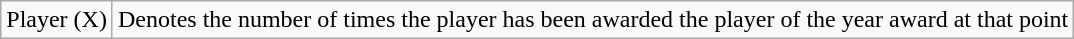<table class="wikitable">
<tr>
<td>Player (X)</td>
<td>Denotes the number of times the player has been awarded the player of the year award at that point</td>
</tr>
</table>
